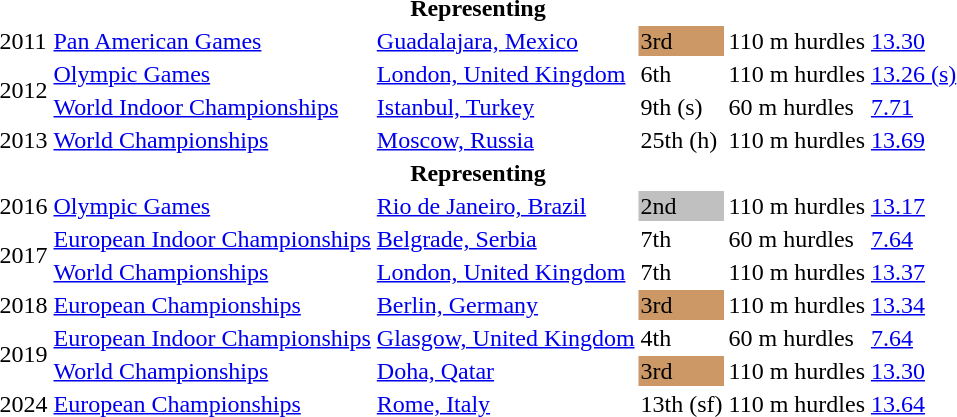<table>
<tr>
<th colspan="6">Representing </th>
</tr>
<tr>
<td>2011</td>
<td><a href='#'>Pan American Games</a></td>
<td><a href='#'>Guadalajara, Mexico</a></td>
<td bgcolor=cc9966>3rd</td>
<td>110 m hurdles</td>
<td><a href='#'>13.30</a></td>
</tr>
<tr>
<td rowspan=2>2012</td>
<td><a href='#'>Olympic Games</a></td>
<td><a href='#'>London, United Kingdom</a></td>
<td>6th</td>
<td>110 m hurdles</td>
<td><a href='#'>13.26 (s)</a></td>
</tr>
<tr>
<td><a href='#'>World Indoor Championships</a></td>
<td><a href='#'>Istanbul, Turkey</a></td>
<td>9th (s)</td>
<td>60 m hurdles</td>
<td><a href='#'>7.71</a></td>
</tr>
<tr>
<td>2013</td>
<td><a href='#'>World Championships</a></td>
<td><a href='#'>Moscow, Russia</a></td>
<td>25th (h)</td>
<td>110 m hurdles</td>
<td><a href='#'>13.69</a></td>
</tr>
<tr>
<th colspan="6">Representing </th>
</tr>
<tr>
<td>2016</td>
<td><a href='#'>Olympic Games</a></td>
<td><a href='#'>Rio de Janeiro, Brazil</a></td>
<td bgcolor=silver>2nd</td>
<td>110 m hurdles</td>
<td><a href='#'>13.17</a></td>
</tr>
<tr>
<td rowspan=2>2017</td>
<td><a href='#'>European Indoor Championships</a></td>
<td><a href='#'>Belgrade, Serbia</a></td>
<td>7th</td>
<td>60 m hurdles</td>
<td><a href='#'>7.64</a></td>
</tr>
<tr>
<td><a href='#'>World Championships</a></td>
<td><a href='#'>London, United Kingdom</a></td>
<td>7th</td>
<td>110 m hurdles</td>
<td><a href='#'>13.37</a></td>
</tr>
<tr>
<td>2018</td>
<td><a href='#'>European Championships</a></td>
<td><a href='#'>Berlin, Germany</a></td>
<td bgcolor=cc9966>3rd</td>
<td>110 m hurdles</td>
<td><a href='#'>13.34</a></td>
</tr>
<tr>
<td rowspan=2>2019</td>
<td><a href='#'>European Indoor Championships</a></td>
<td><a href='#'>Glasgow, United Kingdom</a></td>
<td>4th</td>
<td>60 m hurdles</td>
<td><a href='#'>7.64</a></td>
</tr>
<tr>
<td><a href='#'>World Championships</a></td>
<td><a href='#'>Doha, Qatar</a></td>
<td bgcolor=cc9966>3rd</td>
<td>110 m hurdles</td>
<td><a href='#'>13.30</a></td>
</tr>
<tr>
<td>2024</td>
<td><a href='#'>European Championships</a></td>
<td><a href='#'>Rome, Italy</a></td>
<td>13th (sf)</td>
<td>110 m hurdles</td>
<td><a href='#'>13.64</a></td>
</tr>
</table>
